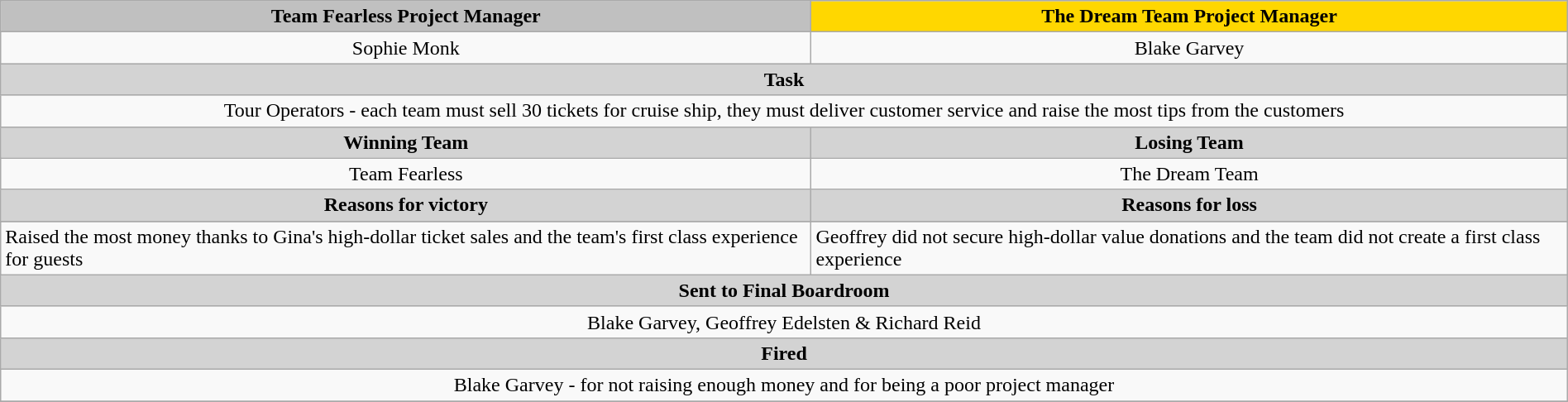<table class="wikitable" style="text-align: center; width:100%">
<tr>
<th style="text-align:center; background:silver;">Team Fearless Project Manager</th>
<th style="text-align:center; background:gold;">The Dream Team Project Manager</th>
</tr>
<tr>
<td>Sophie Monk</td>
<td>Blake Garvey</td>
</tr>
<tr>
<th colspan="2" style="text-align:center; background:lightgrey;">Task</th>
</tr>
<tr>
<td colspan="2">Tour Operators - each team must sell 30 tickets for cruise ship, they must deliver customer service and raise the most tips from the customers</td>
</tr>
<tr>
<th style="text-align:center; background:lightgrey;">Winning Team</th>
<th style="text-align:center; background:lightgrey;">Losing Team</th>
</tr>
<tr>
<td>Team Fearless</td>
<td>The Dream Team</td>
</tr>
<tr>
<th style="text-align:center; background:lightgrey;">Reasons for victory</th>
<th style="text-align:center; background:lightgrey;">Reasons for loss</th>
</tr>
<tr style="text-align: left; ">
</tr>
<tr>
<td style="text-align:left; background:;">Raised the most money thanks to Gina's high-dollar ticket sales and the team's first class experience for guests</td>
<td style="text-align:left; background:;">Geoffrey did not secure high-dollar value donations and the team did not create a first class experience</td>
</tr>
<tr>
<th colspan="2" style="text-align:center; background:lightgrey;">Sent to Final Boardroom</th>
</tr>
<tr>
<td colspan="2">Blake Garvey, Geoffrey Edelsten & Richard Reid</td>
</tr>
<tr>
<th colspan="2" style="text-align:center; background:lightgrey;">Fired</th>
</tr>
<tr>
<td colspan="2">Blake Garvey - for not raising enough money and for being a poor project manager</td>
</tr>
<tr>
</tr>
</table>
